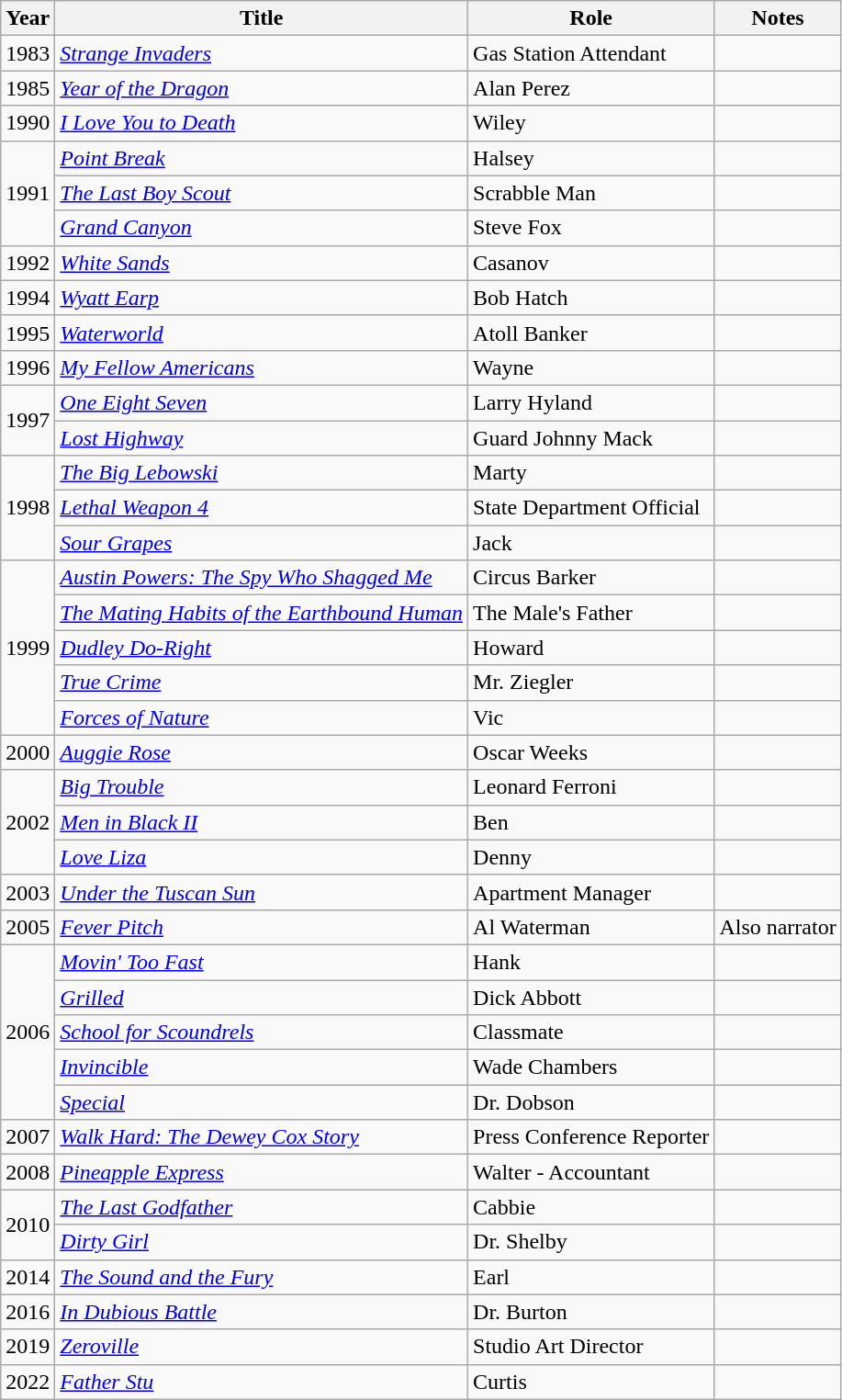<table class="wikitable sortable">
<tr>
<th>Year</th>
<th>Title</th>
<th>Role</th>
<th class="unsortable">Notes</th>
</tr>
<tr>
<td>1983</td>
<td><em><a href='#'>Strange Invaders</a></em></td>
<td>Gas Station Attendant</td>
<td></td>
</tr>
<tr>
<td>1985</td>
<td><em><a href='#'>Year of the Dragon</a></em></td>
<td>Alan Perez</td>
<td></td>
</tr>
<tr>
<td>1990</td>
<td><em><a href='#'>I Love You to Death</a></em></td>
<td>Wiley</td>
<td></td>
</tr>
<tr>
<td rowspan="3">1991</td>
<td><em><a href='#'>Point Break</a></em></td>
<td>Halsey</td>
<td></td>
</tr>
<tr>
<td><em><a href='#'>The Last Boy Scout</a></em></td>
<td>Scrabble Man</td>
<td></td>
</tr>
<tr>
<td><em><a href='#'>Grand Canyon</a></em></td>
<td>Steve Fox</td>
<td></td>
</tr>
<tr>
<td>1992</td>
<td><em><a href='#'>White Sands</a></em></td>
<td>Casanov</td>
<td></td>
</tr>
<tr>
<td>1994</td>
<td><em><a href='#'>Wyatt Earp</a></em></td>
<td>Bob Hatch</td>
<td></td>
</tr>
<tr>
<td>1995</td>
<td><em><a href='#'>Waterworld</a></em></td>
<td>Atoll Banker</td>
<td></td>
</tr>
<tr>
<td>1996</td>
<td><em><a href='#'>My Fellow Americans</a></em></td>
<td>Wayne</td>
<td></td>
</tr>
<tr>
<td rowspan="2">1997</td>
<td><em><a href='#'>One Eight Seven</a></em></td>
<td>Larry Hyland</td>
<td></td>
</tr>
<tr>
<td><em><a href='#'>Lost Highway</a></em></td>
<td>Guard Johnny Mack</td>
<td></td>
</tr>
<tr>
<td rowspan="3">1998</td>
<td><em><a href='#'>The Big Lebowski</a></em></td>
<td>Marty</td>
<td></td>
</tr>
<tr>
<td><em><a href='#'>Lethal Weapon 4</a></em></td>
<td>State Department Official</td>
<td></td>
</tr>
<tr>
<td><em><a href='#'>Sour Grapes</a></em></td>
<td>Jack</td>
<td></td>
</tr>
<tr>
<td rowspan="5">1999</td>
<td><em><a href='#'>Austin Powers: The Spy Who Shagged Me</a></em></td>
<td>Circus Barker</td>
<td></td>
</tr>
<tr>
<td><em><a href='#'>The Mating Habits of the Earthbound Human</a></em></td>
<td>The Male's Father</td>
<td></td>
</tr>
<tr>
<td><em><a href='#'>Dudley Do-Right</a></em></td>
<td>Howard</td>
<td></td>
</tr>
<tr>
<td><em><a href='#'>True Crime</a></em></td>
<td>Mr. Ziegler</td>
<td></td>
</tr>
<tr>
<td><em><a href='#'>Forces of Nature</a></em></td>
<td>Vic</td>
<td></td>
</tr>
<tr>
<td>2000</td>
<td><em><a href='#'>Auggie Rose</a></em></td>
<td>Oscar Weeks</td>
<td></td>
</tr>
<tr>
<td rowspan="3">2002</td>
<td><em><a href='#'>Big Trouble</a></em></td>
<td>Leonard Ferroni</td>
<td></td>
</tr>
<tr>
<td><em><a href='#'>Men in Black II</a></em></td>
<td>Ben</td>
<td></td>
</tr>
<tr>
<td><em><a href='#'>Love Liza</a></em></td>
<td>Denny</td>
<td></td>
</tr>
<tr>
<td>2003</td>
<td><em><a href='#'>Under the Tuscan Sun</a></em></td>
<td>Apartment Manager</td>
<td></td>
</tr>
<tr>
<td>2005</td>
<td><em><a href='#'>Fever Pitch</a></em></td>
<td>Al Waterman</td>
<td>Also narrator</td>
</tr>
<tr>
<td rowspan="5">2006</td>
<td><em><a href='#'>Movin' Too Fast</a></em></td>
<td>Hank</td>
<td></td>
</tr>
<tr>
<td><em><a href='#'>Grilled</a></em></td>
<td>Dick Abbott</td>
<td></td>
</tr>
<tr>
<td><em><a href='#'>School for Scoundrels</a></em></td>
<td>Classmate</td>
<td></td>
</tr>
<tr>
<td><em><a href='#'>Invincible</a></em></td>
<td>Wade Chambers</td>
<td></td>
</tr>
<tr>
<td><em><a href='#'>Special</a></em></td>
<td>Dr. Dobson</td>
<td></td>
</tr>
<tr>
<td>2007</td>
<td><em><a href='#'>Walk Hard: The Dewey Cox Story</a></em></td>
<td>Press Conference Reporter</td>
<td></td>
</tr>
<tr>
<td>2008</td>
<td><em><a href='#'>Pineapple Express</a></em></td>
<td>Walter - Accountant</td>
<td></td>
</tr>
<tr>
<td rowspan="2">2010</td>
<td><em><a href='#'>The Last Godfather</a></em></td>
<td>Cabbie</td>
<td></td>
</tr>
<tr>
<td><em><a href='#'>Dirty Girl</a></em></td>
<td>Dr. Shelby</td>
<td></td>
</tr>
<tr>
<td>2014</td>
<td><em><a href='#'>The Sound and the Fury</a></em></td>
<td>Earl</td>
<td></td>
</tr>
<tr>
<td>2016</td>
<td><em><a href='#'>In Dubious Battle</a></em></td>
<td>Dr. Burton</td>
<td></td>
</tr>
<tr>
<td>2019</td>
<td><em><a href='#'>Zeroville</a></em></td>
<td>Studio Art Director</td>
<td></td>
</tr>
<tr>
<td>2022</td>
<td><em><a href='#'>Father Stu</a></em></td>
<td>Curtis</td>
<td></td>
</tr>
</table>
